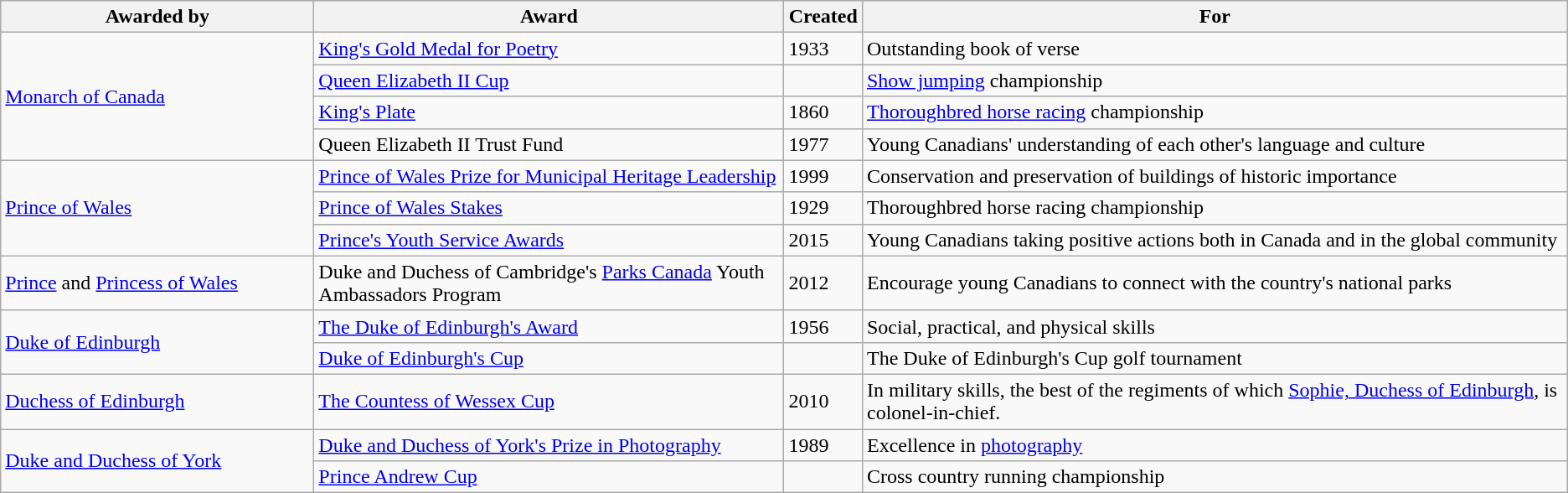<table class="wikitable">
<tr>
<th width="20%">Awarded by</th>
<th width="30%">Award</th>
<th width="5%">Created</th>
<th width="45%">For</th>
</tr>
<tr>
<td rowspan="4"><a href='#'>Monarch of Canada</a></td>
<td><a href='#'>King's Gold Medal for Poetry</a></td>
<td>1933</td>
<td>Outstanding book of verse</td>
</tr>
<tr>
<td><a href='#'>Queen Elizabeth II Cup</a></td>
<td></td>
<td><a href='#'>Show jumping</a> championship</td>
</tr>
<tr>
<td><a href='#'>King's Plate</a></td>
<td>1860</td>
<td><a href='#'>Thoroughbred horse racing</a> championship</td>
</tr>
<tr>
<td>Queen Elizabeth II Trust Fund</td>
<td>1977</td>
<td>Young Canadians' understanding of each other's language and culture</td>
</tr>
<tr>
<td rowspan="3"><a href='#'>Prince of Wales</a></td>
<td><a href='#'>Prince of Wales Prize for Municipal Heritage Leadership</a></td>
<td>1999</td>
<td>Conservation and preservation of buildings of historic importance</td>
</tr>
<tr>
<td><a href='#'>Prince of Wales Stakes</a></td>
<td>1929</td>
<td>Thoroughbred horse racing championship</td>
</tr>
<tr>
<td><a href='#'>Prince's Youth Service Awards</a></td>
<td>2015</td>
<td>Young Canadians taking positive actions both in Canada and in the global community</td>
</tr>
<tr>
<td><a href='#'>Prince</a> and <a href='#'>Princess of Wales</a></td>
<td>Duke and Duchess of Cambridge's <a href='#'>Parks Canada</a> Youth Ambassadors Program</td>
<td>2012</td>
<td>Encourage young Canadians to connect with the country's national parks</td>
</tr>
<tr>
<td rowspan="2"><a href='#'>Duke of Edinburgh</a></td>
<td><a href='#'>The Duke of Edinburgh's Award</a></td>
<td>1956</td>
<td>Social, practical, and physical skills</td>
</tr>
<tr>
<td><a href='#'>Duke of Edinburgh's Cup</a></td>
<td></td>
<td>The Duke of Edinburgh's Cup golf tournament</td>
</tr>
<tr>
<td><a href='#'>Duchess of Edinburgh</a></td>
<td><a href='#'>The Countess of Wessex Cup</a></td>
<td>2010</td>
<td>In military skills, the best of the regiments of which <a href='#'>Sophie, Duchess of Edinburgh</a>, is colonel-in-chief.</td>
</tr>
<tr>
<td rowspan="2"><a href='#'>Duke and Duchess of York</a></td>
<td><a href='#'>Duke and Duchess of York's Prize in Photography</a></td>
<td>1989</td>
<td>Excellence in <a href='#'>photography</a></td>
</tr>
<tr>
<td><a href='#'>Prince Andrew Cup</a></td>
<td></td>
<td>Cross country running championship</td>
</tr>
</table>
